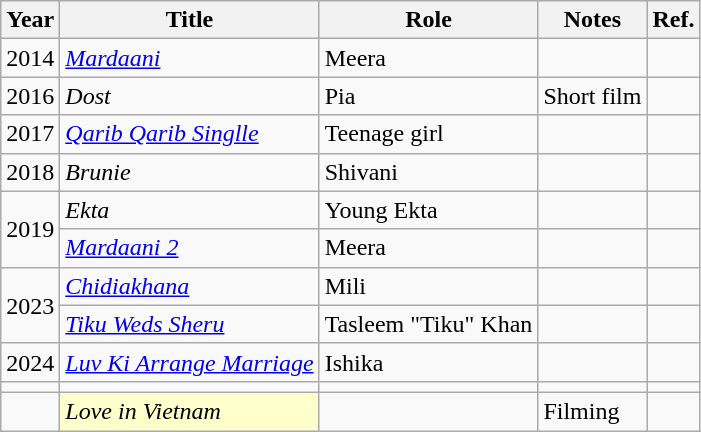<table class="wikitable">
<tr>
<th>Year</th>
<th>Title</th>
<th>Role</th>
<th>Notes</th>
<th>Ref.</th>
</tr>
<tr>
<td>2014</td>
<td><em><a href='#'>Mardaani</a></em></td>
<td>Meera</td>
<td></td>
<td></td>
</tr>
<tr>
<td>2016</td>
<td><em>Dost</em></td>
<td>Pia</td>
<td>Short film</td>
<td></td>
</tr>
<tr>
<td>2017</td>
<td><em><a href='#'>Qarib Qarib Singlle</a></em></td>
<td>Teenage girl</td>
<td></td>
<td></td>
</tr>
<tr>
<td>2018</td>
<td><em>Brunie</em></td>
<td>Shivani</td>
<td></td>
<td></td>
</tr>
<tr>
<td rowspan="2">2019</td>
<td><em>Ekta</em></td>
<td>Young Ekta</td>
<td></td>
<td></td>
</tr>
<tr>
<td><em><a href='#'>Mardaani 2</a></em></td>
<td>Meera</td>
<td></td>
<td></td>
</tr>
<tr>
<td rowspan="2">2023</td>
<td><em><a href='#'>Chidiakhana</a></em></td>
<td>Mili</td>
<td></td>
<td></td>
</tr>
<tr>
<td><em><a href='#'>Tiku Weds Sheru</a></em></td>
<td>Tasleem "Tiku" Khan</td>
<td></td>
<td></td>
</tr>
<tr>
<td>2024</td>
<td><em><a href='#'>Luv Ki Arrange Marriage</a></em></td>
<td>Ishika</td>
<td></td>
<td></td>
</tr>
<tr>
<td></td>
<td></td>
<td></td>
<td></td>
<td></td>
</tr>
<tr>
<td></td>
<td style="background:#ffc;"><em>Love in Vietnam</em> </td>
<td></td>
<td>Filming</td>
<td></td>
</tr>
</table>
